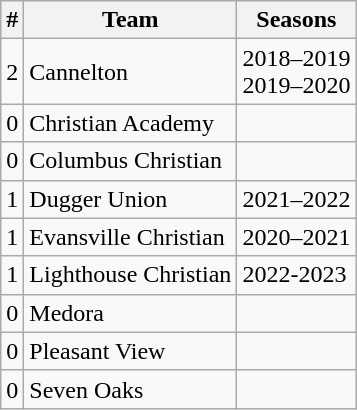<table class="wikitable" style=>
<tr>
<th>#</th>
<th>Team</th>
<th>Seasons</th>
</tr>
<tr>
<td>2</td>
<td>Cannelton</td>
<td>2018–2019<br>2019–2020</td>
</tr>
<tr>
<td>0</td>
<td>Christian Academy</td>
<td></td>
</tr>
<tr>
<td>0</td>
<td>Columbus Christian</td>
<td></td>
</tr>
<tr>
<td>1</td>
<td>Dugger Union</td>
<td>2021–2022</td>
</tr>
<tr>
<td>1</td>
<td>Evansville Christian</td>
<td>2020–2021</td>
</tr>
<tr>
<td>1</td>
<td>Lighthouse Christian</td>
<td>2022-2023</td>
</tr>
<tr>
<td>0</td>
<td>Medora</td>
<td></td>
</tr>
<tr>
<td>0</td>
<td>Pleasant View</td>
<td></td>
</tr>
<tr>
<td>0</td>
<td>Seven Oaks</td>
<td></td>
</tr>
</table>
